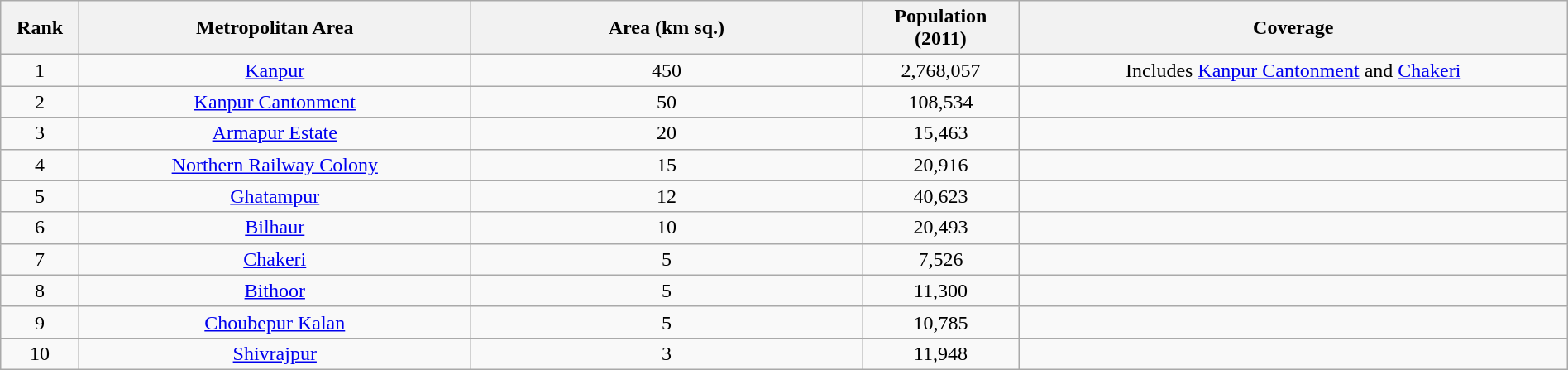<table class="wikitable"  style="width:100%; text-align:center;">
<tr>
<th width=5%>Rank</th>
<th style="width:25%;">Metropolitan Area</th>
<th style="width:25%;">Area (km sq.)</th>
<th style="width:10%;">Population (2011)</th>
<th style="width:35%;">Coverage</th>
</tr>
<tr>
<td>1</td>
<td><a href='#'>Kanpur</a></td>
<td>450</td>
<td>2,768,057</td>
<td>Includes <a href='#'>Kanpur Cantonment</a> and <a href='#'>Chakeri</a></td>
</tr>
<tr>
<td>2</td>
<td><a href='#'>Kanpur Cantonment</a></td>
<td>50</td>
<td>108,534</td>
<td></td>
</tr>
<tr>
<td>3</td>
<td><a href='#'>Armapur Estate</a></td>
<td>20</td>
<td>15,463</td>
<td></td>
</tr>
<tr>
<td>4</td>
<td><a href='#'>Northern Railway Colony</a></td>
<td>15</td>
<td>20,916</td>
<td></td>
</tr>
<tr>
<td>5</td>
<td><a href='#'>Ghatampur</a></td>
<td>12</td>
<td>40,623</td>
<td></td>
</tr>
<tr>
<td>6</td>
<td><a href='#'>Bilhaur</a></td>
<td>10</td>
<td>20,493</td>
<td></td>
</tr>
<tr>
<td>7</td>
<td><a href='#'>Chakeri</a></td>
<td>5</td>
<td>7,526</td>
<td></td>
</tr>
<tr>
<td>8</td>
<td><a href='#'>Bithoor</a></td>
<td>5</td>
<td>11,300</td>
<td></td>
</tr>
<tr>
<td>9</td>
<td><a href='#'>Choubepur Kalan</a></td>
<td>5</td>
<td>10,785</td>
<td></td>
</tr>
<tr>
<td>10</td>
<td><a href='#'>Shivrajpur</a></td>
<td>3</td>
<td>11,948</td>
<td></td>
</tr>
</table>
